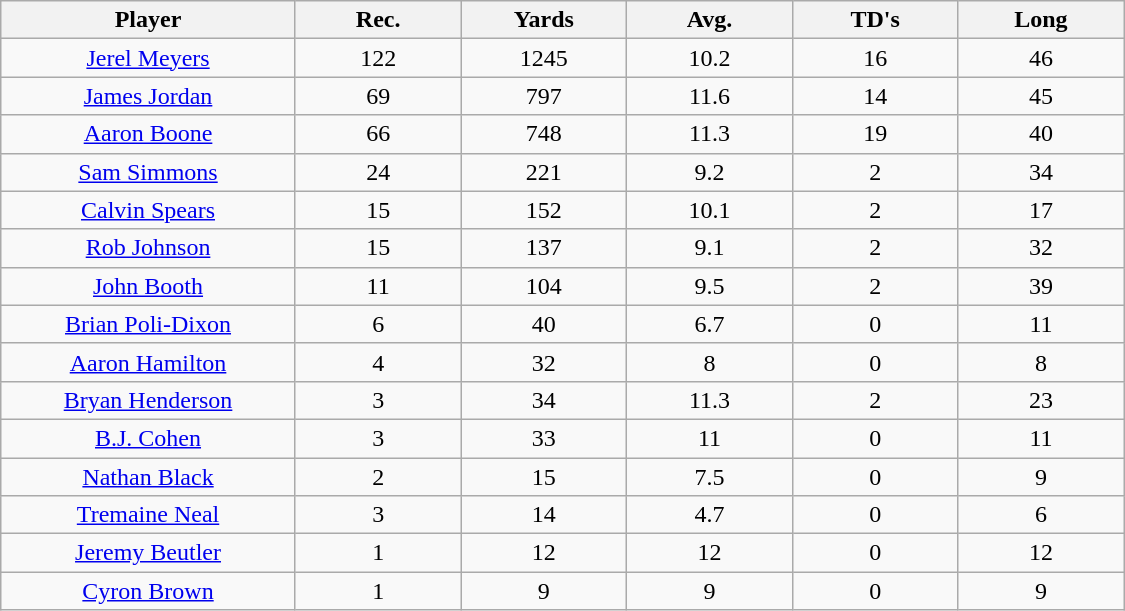<table class="wikitable sortable">
<tr>
<th bgcolor="#DDDDFF" width="16%">Player</th>
<th bgcolor="#DDDDFF" width="9%">Rec.</th>
<th bgcolor="#DDDDFF" width="9%">Yards</th>
<th bgcolor="#DDDDFF" width="9%">Avg.</th>
<th bgcolor="#DDDDFF" width="9%">TD's</th>
<th bgcolor="#DDDDFF" width="9%">Long</th>
</tr>
<tr align="center">
<td><a href='#'>Jerel Meyers</a></td>
<td>122</td>
<td>1245</td>
<td>10.2</td>
<td>16</td>
<td>46</td>
</tr>
<tr align="center">
<td><a href='#'>James Jordan</a></td>
<td>69</td>
<td>797</td>
<td>11.6</td>
<td>14</td>
<td>45</td>
</tr>
<tr align="center">
<td><a href='#'>Aaron Boone</a></td>
<td>66</td>
<td>748</td>
<td>11.3</td>
<td>19</td>
<td>40</td>
</tr>
<tr align="center">
<td><a href='#'>Sam Simmons</a></td>
<td>24</td>
<td>221</td>
<td>9.2</td>
<td>2</td>
<td>34</td>
</tr>
<tr align="center">
<td><a href='#'>Calvin Spears</a></td>
<td>15</td>
<td>152</td>
<td>10.1</td>
<td>2</td>
<td>17</td>
</tr>
<tr align="center">
<td><a href='#'>Rob Johnson</a></td>
<td>15</td>
<td>137</td>
<td>9.1</td>
<td>2</td>
<td>32</td>
</tr>
<tr align="center">
<td><a href='#'>John Booth</a></td>
<td>11</td>
<td>104</td>
<td>9.5</td>
<td>2</td>
<td>39</td>
</tr>
<tr align="center">
<td><a href='#'>Brian Poli-Dixon</a></td>
<td>6</td>
<td>40</td>
<td>6.7</td>
<td>0</td>
<td>11</td>
</tr>
<tr align="center">
<td><a href='#'>Aaron Hamilton</a></td>
<td>4</td>
<td>32</td>
<td>8</td>
<td>0</td>
<td>8</td>
</tr>
<tr align="center">
<td><a href='#'>Bryan Henderson</a></td>
<td>3</td>
<td>34</td>
<td>11.3</td>
<td>2</td>
<td>23</td>
</tr>
<tr align="center">
<td><a href='#'>B.J. Cohen</a></td>
<td>3</td>
<td>33</td>
<td>11</td>
<td>0</td>
<td>11</td>
</tr>
<tr align="center">
<td><a href='#'>Nathan Black</a></td>
<td>2</td>
<td>15</td>
<td>7.5</td>
<td>0</td>
<td>9</td>
</tr>
<tr align="center">
<td><a href='#'>Tremaine Neal</a></td>
<td>3</td>
<td>14</td>
<td>4.7</td>
<td>0</td>
<td>6</td>
</tr>
<tr align="center">
<td><a href='#'>Jeremy Beutler</a></td>
<td>1</td>
<td>12</td>
<td>12</td>
<td>0</td>
<td>12</td>
</tr>
<tr align="center">
<td><a href='#'>Cyron Brown</a></td>
<td>1</td>
<td>9</td>
<td>9</td>
<td>0</td>
<td>9</td>
</tr>
</table>
